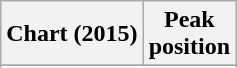<table class="wikitable sortable plainrowheaders" style="text-align:center">
<tr>
<th scope="col">Chart (2015)</th>
<th scope="col">Peak<br> position</th>
</tr>
<tr>
</tr>
<tr>
</tr>
</table>
